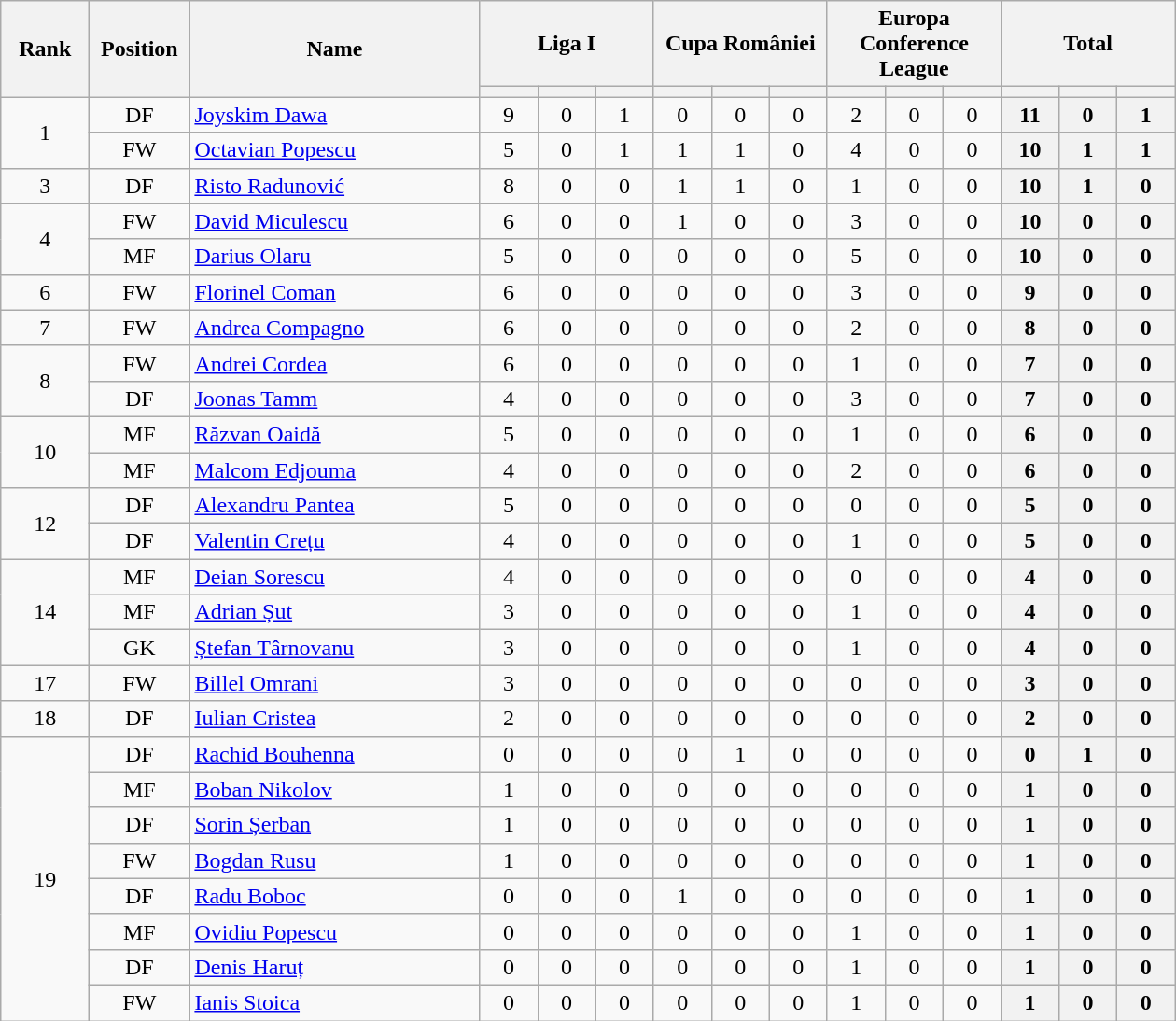<table class="wikitable" style="text-align:center;">
<tr>
<th rowspan="2" style="width:56px;">Rank</th>
<th rowspan="2" style="width:64px;">Position</th>
<th rowspan="2" style="width:200px;">Name</th>
<th colspan="3" style="width:84px;">Liga I</th>
<th colspan="3" style="width:84px;">Cupa României</th>
<th colspan="3" style="width:84px;">Europa Conference League</th>
<th colspan="3" style="width:84px;">Total</th>
</tr>
<tr>
<th style="width:34px;"></th>
<th style="width:34px;"></th>
<th style="width:34px;"></th>
<th style="width:34px;"></th>
<th style="width:34px;"></th>
<th style="width:34px;"></th>
<th style="width:34px;"></th>
<th style="width:34px;"></th>
<th style="width:34px;"></th>
<th style="width:34px;"></th>
<th style="width:34px;"></th>
<th style="width:34px;"></th>
</tr>
<tr>
<td rowspan="2">1</td>
<td>DF</td>
<td align="left"> <a href='#'>Joyskim Dawa</a></td>
<td>9</td>
<td>0</td>
<td>1</td>
<td>0</td>
<td>0</td>
<td>0</td>
<td>2</td>
<td>0</td>
<td>0</td>
<th>11</th>
<th>0</th>
<th>1</th>
</tr>
<tr>
<td>FW</td>
<td align="left"> <a href='#'>Octavian Popescu</a></td>
<td>5</td>
<td>0</td>
<td>1</td>
<td>1</td>
<td>1</td>
<td>0</td>
<td>4</td>
<td>0</td>
<td>0</td>
<th>10</th>
<th>1</th>
<th>1</th>
</tr>
<tr>
<td>3</td>
<td>DF</td>
<td align="left"> <a href='#'>Risto Radunović</a></td>
<td>8</td>
<td>0</td>
<td>0</td>
<td>1</td>
<td>1</td>
<td>0</td>
<td>1</td>
<td>0</td>
<td>0</td>
<th>10</th>
<th>1</th>
<th>0</th>
</tr>
<tr>
<td rowspan="2">4</td>
<td>FW</td>
<td align="left"> <a href='#'>David Miculescu</a></td>
<td>6</td>
<td>0</td>
<td>0</td>
<td>1</td>
<td>0</td>
<td>0</td>
<td>3</td>
<td>0</td>
<td>0</td>
<th>10</th>
<th>0</th>
<th>0</th>
</tr>
<tr>
<td>MF</td>
<td align="left"> <a href='#'>Darius Olaru</a></td>
<td>5</td>
<td>0</td>
<td>0</td>
<td>0</td>
<td>0</td>
<td>0</td>
<td>5</td>
<td>0</td>
<td>0</td>
<th>10</th>
<th>0</th>
<th>0</th>
</tr>
<tr>
<td>6</td>
<td>FW</td>
<td align="left"> <a href='#'>Florinel Coman</a></td>
<td>6</td>
<td>0</td>
<td>0</td>
<td>0</td>
<td>0</td>
<td>0</td>
<td>3</td>
<td>0</td>
<td>0</td>
<th>9</th>
<th>0</th>
<th>0</th>
</tr>
<tr>
<td>7</td>
<td>FW</td>
<td align="left"> <a href='#'>Andrea Compagno</a></td>
<td>6</td>
<td>0</td>
<td>0</td>
<td>0</td>
<td>0</td>
<td>0</td>
<td>2</td>
<td>0</td>
<td>0</td>
<th>8</th>
<th>0</th>
<th>0</th>
</tr>
<tr>
<td rowspan="2">8</td>
<td>FW</td>
<td align="left"> <a href='#'>Andrei Cordea</a></td>
<td>6</td>
<td>0</td>
<td>0</td>
<td>0</td>
<td>0</td>
<td>0</td>
<td>1</td>
<td>0</td>
<td>0</td>
<th>7</th>
<th>0</th>
<th>0</th>
</tr>
<tr>
<td>DF</td>
<td align="left"> <a href='#'>Joonas Tamm</a></td>
<td>4</td>
<td>0</td>
<td>0</td>
<td>0</td>
<td>0</td>
<td>0</td>
<td>3</td>
<td>0</td>
<td>0</td>
<th>7</th>
<th>0</th>
<th>0</th>
</tr>
<tr>
<td rowspan="2">10</td>
<td>MF</td>
<td align="left"> <a href='#'>Răzvan Oaidă</a></td>
<td>5</td>
<td>0</td>
<td>0</td>
<td>0</td>
<td>0</td>
<td>0</td>
<td>1</td>
<td>0</td>
<td>0</td>
<th>6</th>
<th>0</th>
<th>0</th>
</tr>
<tr>
<td>MF</td>
<td align="left"> <a href='#'>Malcom Edjouma</a></td>
<td>4</td>
<td>0</td>
<td>0</td>
<td>0</td>
<td>0</td>
<td>0</td>
<td>2</td>
<td>0</td>
<td>0</td>
<th>6</th>
<th>0</th>
<th>0</th>
</tr>
<tr>
<td rowspan="2">12</td>
<td>DF</td>
<td align="left"> <a href='#'>Alexandru Pantea</a></td>
<td>5</td>
<td>0</td>
<td>0</td>
<td>0</td>
<td>0</td>
<td>0</td>
<td>0</td>
<td>0</td>
<td>0</td>
<th>5</th>
<th>0</th>
<th>0</th>
</tr>
<tr>
<td>DF</td>
<td align="left"> <a href='#'>Valentin Crețu</a></td>
<td>4</td>
<td>0</td>
<td>0</td>
<td>0</td>
<td>0</td>
<td>0</td>
<td>1</td>
<td>0</td>
<td>0</td>
<th>5</th>
<th>0</th>
<th>0</th>
</tr>
<tr>
<td rowspan="3">14</td>
<td>MF</td>
<td align="left"> <a href='#'>Deian Sorescu</a></td>
<td>4</td>
<td>0</td>
<td>0</td>
<td>0</td>
<td>0</td>
<td>0</td>
<td>0</td>
<td>0</td>
<td>0</td>
<th>4</th>
<th>0</th>
<th>0</th>
</tr>
<tr>
<td>MF</td>
<td align="left"> <a href='#'>Adrian Șut</a></td>
<td>3</td>
<td>0</td>
<td>0</td>
<td>0</td>
<td>0</td>
<td>0</td>
<td>1</td>
<td>0</td>
<td>0</td>
<th>4</th>
<th>0</th>
<th>0</th>
</tr>
<tr>
<td>GK</td>
<td align="left"> <a href='#'>Ștefan Târnovanu</a></td>
<td>3</td>
<td>0</td>
<td>0</td>
<td>0</td>
<td>0</td>
<td>0</td>
<td>1</td>
<td>0</td>
<td>0</td>
<th>4</th>
<th>0</th>
<th>0</th>
</tr>
<tr>
<td>17</td>
<td>FW</td>
<td align="left"> <a href='#'>Billel Omrani</a></td>
<td>3</td>
<td>0</td>
<td>0</td>
<td>0</td>
<td>0</td>
<td>0</td>
<td>0</td>
<td>0</td>
<td>0</td>
<th>3</th>
<th>0</th>
<th>0</th>
</tr>
<tr>
<td>18</td>
<td>DF</td>
<td align="left"> <a href='#'>Iulian Cristea</a></td>
<td>2</td>
<td>0</td>
<td>0</td>
<td>0</td>
<td>0</td>
<td>0</td>
<td>0</td>
<td>0</td>
<td>0</td>
<th>2</th>
<th>0</th>
<th>0</th>
</tr>
<tr>
<td rowspan="8">19</td>
<td>DF</td>
<td align="left"> <a href='#'>Rachid Bouhenna</a></td>
<td>0</td>
<td>0</td>
<td>0</td>
<td>0</td>
<td>1</td>
<td>0</td>
<td>0</td>
<td>0</td>
<td>0</td>
<th>0</th>
<th>1</th>
<th>0</th>
</tr>
<tr>
<td>MF</td>
<td align="left"> <a href='#'>Boban Nikolov</a></td>
<td>1</td>
<td>0</td>
<td>0</td>
<td>0</td>
<td>0</td>
<td>0</td>
<td>0</td>
<td>0</td>
<td>0</td>
<th>1</th>
<th>0</th>
<th>0</th>
</tr>
<tr>
<td>DF</td>
<td align="left"> <a href='#'>Sorin Șerban</a></td>
<td>1</td>
<td>0</td>
<td>0</td>
<td>0</td>
<td>0</td>
<td>0</td>
<td>0</td>
<td>0</td>
<td>0</td>
<th>1</th>
<th>0</th>
<th>0</th>
</tr>
<tr>
<td>FW</td>
<td align="left"> <a href='#'>Bogdan Rusu</a></td>
<td>1</td>
<td>0</td>
<td>0</td>
<td>0</td>
<td>0</td>
<td>0</td>
<td>0</td>
<td>0</td>
<td>0</td>
<th>1</th>
<th>0</th>
<th>0</th>
</tr>
<tr>
<td>DF</td>
<td align="left"> <a href='#'>Radu Boboc</a></td>
<td>0</td>
<td>0</td>
<td>0</td>
<td>1</td>
<td>0</td>
<td>0</td>
<td>0</td>
<td>0</td>
<td>0</td>
<th>1</th>
<th>0</th>
<th>0</th>
</tr>
<tr>
<td>MF</td>
<td align="left"> <a href='#'>Ovidiu Popescu</a></td>
<td>0</td>
<td>0</td>
<td>0</td>
<td>0</td>
<td>0</td>
<td>0</td>
<td>1</td>
<td>0</td>
<td>0</td>
<th>1</th>
<th>0</th>
<th>0</th>
</tr>
<tr>
<td>DF</td>
<td align="left"> <a href='#'>Denis Haruț</a></td>
<td>0</td>
<td>0</td>
<td>0</td>
<td>0</td>
<td>0</td>
<td>0</td>
<td>1</td>
<td>0</td>
<td>0</td>
<th>1</th>
<th>0</th>
<th>0</th>
</tr>
<tr>
<td>FW</td>
<td align="left"> <a href='#'>Ianis Stoica</a></td>
<td>0</td>
<td>0</td>
<td>0</td>
<td>0</td>
<td>0</td>
<td>0</td>
<td>1</td>
<td>0</td>
<td>0</td>
<th>1</th>
<th>0</th>
<th>0</th>
</tr>
</table>
